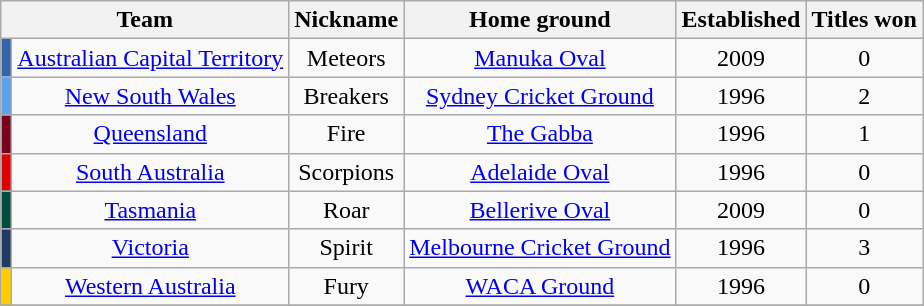<table class="wikitable" style="font-size:100%;">
<tr>
<th colspan=2 style="width: auto;">Team</th>
<th>Nickname</th>
<th>Home ground</th>
<th>Established</th>
<th>Titles won</th>
</tr>
<tr align=center>
<td bgcolor="#3464ab"></td>
<td><a href='#'>Australian Capital Territory</a></td>
<td>Meteors</td>
<td><a href='#'>Manuka Oval</a></td>
<td>2009</td>
<td>0</td>
</tr>
<tr align=center>
<td bgcolor="#5ca1ed"></td>
<td><a href='#'>New South Wales</a></td>
<td>Breakers</td>
<td><a href='#'>Sydney Cricket Ground</a></td>
<td>1996</td>
<td>2</td>
</tr>
<tr align=center>
<td bgcolor="#79001f"></td>
<td><a href='#'>Queensland</a></td>
<td>Fire</td>
<td><a href='#'>The Gabba</a></td>
<td>1996</td>
<td>1</td>
</tr>
<tr align=center>
<td bgcolor="#de0000"></td>
<td><a href='#'>South Australia</a></td>
<td>Scorpions</td>
<td><a href='#'>Adelaide Oval</a></td>
<td>1996</td>
<td>0</td>
</tr>
<tr align=center>
<td bgcolor="#004c3d"></td>
<td><a href='#'>Tasmania</a></td>
<td>Roar</td>
<td><a href='#'>Bellerive Oval</a></td>
<td>2009</td>
<td>0</td>
</tr>
<tr align=center>
<td bgcolor="#213965"></td>
<td><a href='#'>Victoria</a></td>
<td>Spirit</td>
<td><a href='#'>Melbourne Cricket Ground</a></td>
<td>1996</td>
<td>3</td>
</tr>
<tr align=center>
<td bgcolor="#ffcc00"></td>
<td><a href='#'>Western Australia</a></td>
<td>Fury</td>
<td><a href='#'>WACA Ground</a></td>
<td>1996</td>
<td>0</td>
</tr>
<tr>
</tr>
</table>
